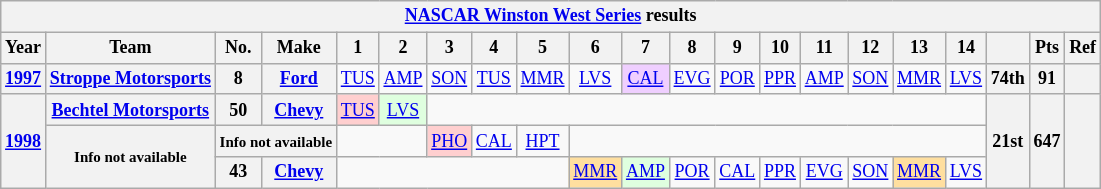<table class="wikitable" style="text-align:center; font-size:75%">
<tr>
<th colspan=21><a href='#'>NASCAR Winston West Series</a> results</th>
</tr>
<tr>
<th>Year</th>
<th>Team</th>
<th>No.</th>
<th>Make</th>
<th>1</th>
<th>2</th>
<th>3</th>
<th>4</th>
<th>5</th>
<th>6</th>
<th>7</th>
<th>8</th>
<th>9</th>
<th>10</th>
<th>11</th>
<th>12</th>
<th>13</th>
<th>14</th>
<th></th>
<th>Pts</th>
<th>Ref</th>
</tr>
<tr>
<th><a href='#'>1997</a></th>
<th><a href='#'>Stroppe Motorsports</a></th>
<th>8</th>
<th><a href='#'>Ford</a></th>
<td><a href='#'>TUS</a></td>
<td><a href='#'>AMP</a></td>
<td><a href='#'>SON</a></td>
<td><a href='#'>TUS</a></td>
<td><a href='#'>MMR</a></td>
<td><a href='#'>LVS</a></td>
<td style="background:#EFCFFF;"><a href='#'>CAL</a><br></td>
<td><a href='#'>EVG</a></td>
<td><a href='#'>POR</a></td>
<td><a href='#'>PPR</a></td>
<td><a href='#'>AMP</a></td>
<td><a href='#'>SON</a></td>
<td><a href='#'>MMR</a></td>
<td><a href='#'>LVS</a></td>
<th>74th</th>
<th>91</th>
<th></th>
</tr>
<tr>
<th rowspan=3><a href='#'>1998</a></th>
<th><a href='#'>Bechtel Motorsports</a></th>
<th>50</th>
<th><a href='#'>Chevy</a></th>
<td style="background:#FFCFCF;"><a href='#'>TUS</a><br></td>
<td style="background:#DFFFDF;"><a href='#'>LVS</a><br></td>
<td colspan=12></td>
<th rowspan=3>21st</th>
<th rowspan=3>647</th>
<th rowspan=3></th>
</tr>
<tr>
<th rowspan=2><small>Info not available</small></th>
<th colspan=2><small>Info not available</small></th>
<td colspan=2></td>
<td style="background:#FFCFCF;"><a href='#'>PHO</a><br></td>
<td><a href='#'>CAL</a></td>
<td><a href='#'>HPT</a></td>
<td colspan=9></td>
</tr>
<tr>
<th>43</th>
<th><a href='#'>Chevy</a></th>
<td colspan=5></td>
<td style="background:#FFDF9F;"><a href='#'>MMR</a><br></td>
<td style="background:#DFFFDF;"><a href='#'>AMP</a><br></td>
<td><a href='#'>POR</a></td>
<td><a href='#'>CAL</a></td>
<td><a href='#'>PPR</a></td>
<td><a href='#'>EVG</a></td>
<td><a href='#'>SON</a></td>
<td style="background:#FFDF9F;"><a href='#'>MMR</a><br></td>
<td><a href='#'>LVS</a></td>
</tr>
</table>
